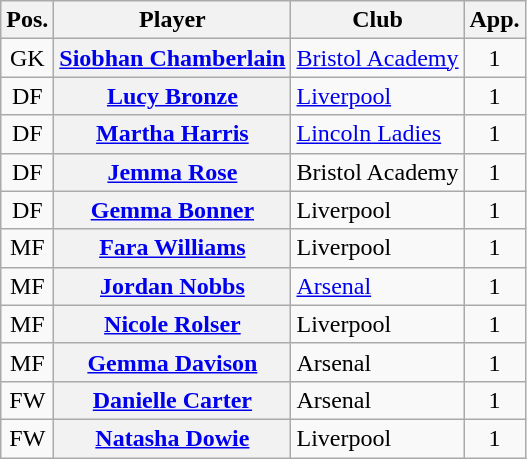<table class="wikitable plainrowheaders" style="text-align: left">
<tr>
<th scope=col>Pos.</th>
<th scope=col>Player</th>
<th scope=col>Club</th>
<th scope=col>App.</th>
</tr>
<tr>
<td style=text-align:center>GK</td>
<th scope=row><a href='#'>Siobhan Chamberlain</a></th>
<td><a href='#'>Bristol Academy</a></td>
<td style=text-align:center>1</td>
</tr>
<tr>
<td style=text-align:center>DF</td>
<th scope=row><a href='#'>Lucy Bronze</a></th>
<td><a href='#'>Liverpool</a></td>
<td style=text-align:center>1</td>
</tr>
<tr>
<td style=text-align:center>DF</td>
<th scope=row><a href='#'>Martha Harris</a></th>
<td><a href='#'>Lincoln Ladies</a></td>
<td style=text-align:center>1</td>
</tr>
<tr>
<td style=text-align:center>DF</td>
<th scope=row><a href='#'>Jemma Rose</a></th>
<td>Bristol Academy</td>
<td style=text-align:center>1</td>
</tr>
<tr>
<td style=text-align:center>DF</td>
<th scope=row><a href='#'>Gemma Bonner</a></th>
<td>Liverpool</td>
<td style=text-align:center>1</td>
</tr>
<tr>
<td style=text-align:center>MF</td>
<th scope=row><a href='#'>Fara Williams</a></th>
<td>Liverpool</td>
<td style=text-align:center>1</td>
</tr>
<tr>
<td style=text-align:center>MF</td>
<th scope=row><a href='#'>Jordan Nobbs</a></th>
<td><a href='#'>Arsenal</a></td>
<td style=text-align:center>1</td>
</tr>
<tr>
<td style=text-align:center>MF</td>
<th scope=row><a href='#'>Nicole Rolser</a></th>
<td>Liverpool</td>
<td style=text-align:center>1</td>
</tr>
<tr>
<td style=text-align:center>MF</td>
<th scope=row><a href='#'>Gemma Davison</a></th>
<td>Arsenal</td>
<td style=text-align:center>1</td>
</tr>
<tr>
<td style=text-align:center>FW</td>
<th scope=row><a href='#'>Danielle Carter</a></th>
<td>Arsenal</td>
<td style=text-align:center>1</td>
</tr>
<tr>
<td style=text-align:center>FW</td>
<th scope=row><a href='#'>Natasha Dowie</a></th>
<td>Liverpool</td>
<td style=text-align:center>1</td>
</tr>
</table>
